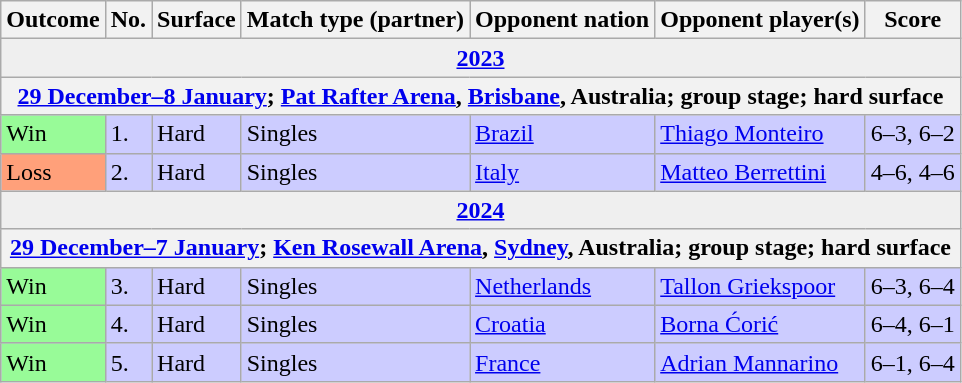<table class=wikitable>
<tr>
<th>Outcome</th>
<th>No.</th>
<th>Surface</th>
<th>Match type (partner)</th>
<th>Opponent nation</th>
<th>Opponent player(s)</th>
<th>Score</th>
</tr>
<tr bgcolor="efefef" class="sortbottom">
<td colspan="7" align="center"><strong><a href='#'>2023</a></strong></td>
</tr>
<tr>
<th colspan="7"><a href='#'>29 December–8 January</a>; <a href='#'>Pat Rafter Arena</a>, <a href='#'>Brisbane</a>, Australia; group stage; hard surface</th>
</tr>
<tr style="background:#ccf;">
<td bgcolor=98FB98>Win</td>
<td>1.</td>
<td>Hard</td>
<td>Singles</td>
<td rowspan=1> <a href='#'>Brazil</a></td>
<td> <a href='#'>Thiago Monteiro</a></td>
<td>6–3, 6–2</td>
</tr>
<tr style="background:#ccf;">
<td bgcolor=FFA07A>Loss</td>
<td>2.</td>
<td>Hard</td>
<td>Singles</td>
<td rowspan=1> <a href='#'>Italy</a></td>
<td> <a href='#'>Matteo Berrettini</a></td>
<td>4–6, 4–6</td>
</tr>
<tr bgcolor="efefef" class="sortbottom">
<td colspan="7" align="center"><strong><a href='#'>2024</a></strong></td>
</tr>
<tr>
<th colspan="7"><a href='#'>29 December–7 January</a>; <a href='#'>Ken Rosewall Arena</a>, <a href='#'>Sydney</a>, Australia; group stage; hard surface</th>
</tr>
<tr style="background:#ccf;">
<td bgcolor=98FB98>Win</td>
<td>3.</td>
<td>Hard</td>
<td>Singles</td>
<td rowspan=1> <a href='#'>Netherlands</a></td>
<td> <a href='#'>Tallon Griekspoor</a></td>
<td>6–3, 6–4</td>
</tr>
<tr style="background:#ccf;">
<td bgcolor=98FB98>Win</td>
<td>4.</td>
<td>Hard</td>
<td>Singles</td>
<td rowspan=1> <a href='#'>Croatia</a></td>
<td> <a href='#'>Borna Ćorić</a></td>
<td>6–4, 6–1</td>
</tr>
<tr style="background:#ccf;">
<td bgcolor=98FB98>Win</td>
<td>5.</td>
<td>Hard</td>
<td>Singles</td>
<td rowspan=1> <a href='#'>France</a></td>
<td> <a href='#'>Adrian Mannarino</a></td>
<td>6–1, 6–4</td>
</tr>
</table>
